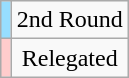<table class="wikitable" style="text-align:center;margin-left:1em;float:right">
<tr>
<td bgcolor=#97DEFF></td>
<td>2nd Round</td>
</tr>
<tr>
<td bgcolor=#FFCCCC></td>
<td>Relegated</td>
</tr>
</table>
